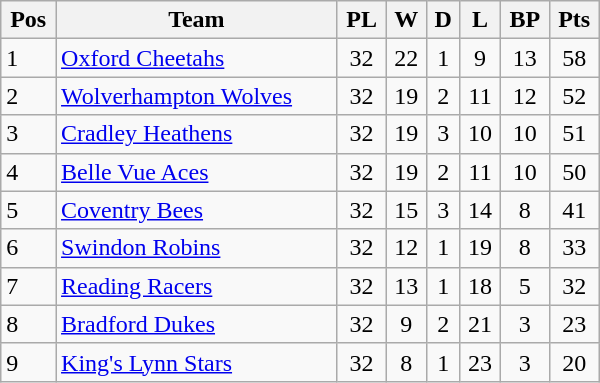<table class=wikitable width="400">
<tr>
<th>Pos</th>
<th>Team</th>
<th>PL</th>
<th>W</th>
<th>D</th>
<th>L</th>
<th>BP</th>
<th>Pts</th>
</tr>
<tr>
<td>1</td>
<td><a href='#'>Oxford Cheetahs</a></td>
<td align="center">32</td>
<td align="center">22</td>
<td align="center">1</td>
<td align="center">9</td>
<td align="center">13</td>
<td align="center">58</td>
</tr>
<tr>
<td>2</td>
<td><a href='#'>Wolverhampton Wolves</a></td>
<td align="center">32</td>
<td align="center">19</td>
<td align="center">2</td>
<td align="center">11</td>
<td align="center">12</td>
<td align="center">52</td>
</tr>
<tr>
<td>3</td>
<td><a href='#'>Cradley Heathens</a></td>
<td align="center">32</td>
<td align="center">19</td>
<td align="center">3</td>
<td align="center">10</td>
<td align="center">10</td>
<td align="center">51</td>
</tr>
<tr>
<td>4</td>
<td><a href='#'>Belle Vue Aces</a></td>
<td align="center">32</td>
<td align="center">19</td>
<td align="center">2</td>
<td align="center">11</td>
<td align="center">10</td>
<td align="center">50</td>
</tr>
<tr>
<td>5</td>
<td><a href='#'>Coventry Bees</a></td>
<td align="center">32</td>
<td align="center">15</td>
<td align="center">3</td>
<td align="center">14</td>
<td align="center">8</td>
<td align="center">41</td>
</tr>
<tr>
<td>6</td>
<td><a href='#'>Swindon Robins</a></td>
<td align="center">32</td>
<td align="center">12</td>
<td align="center">1</td>
<td align="center">19</td>
<td align="center">8</td>
<td align="center">33</td>
</tr>
<tr>
<td>7</td>
<td><a href='#'>Reading Racers</a></td>
<td align="center">32</td>
<td align="center">13</td>
<td align="center">1</td>
<td align="center">18</td>
<td align="center">5</td>
<td align="center">32</td>
</tr>
<tr>
<td>8</td>
<td><a href='#'>Bradford Dukes</a></td>
<td align="center">32</td>
<td align="center">9</td>
<td align="center">2</td>
<td align="center">21</td>
<td align="center">3</td>
<td align="center">23</td>
</tr>
<tr>
<td>9</td>
<td><a href='#'>King's Lynn Stars</a></td>
<td align="center">32</td>
<td align="center">8</td>
<td align="center">1</td>
<td align="center">23</td>
<td align="center">3</td>
<td align="center">20</td>
</tr>
</table>
